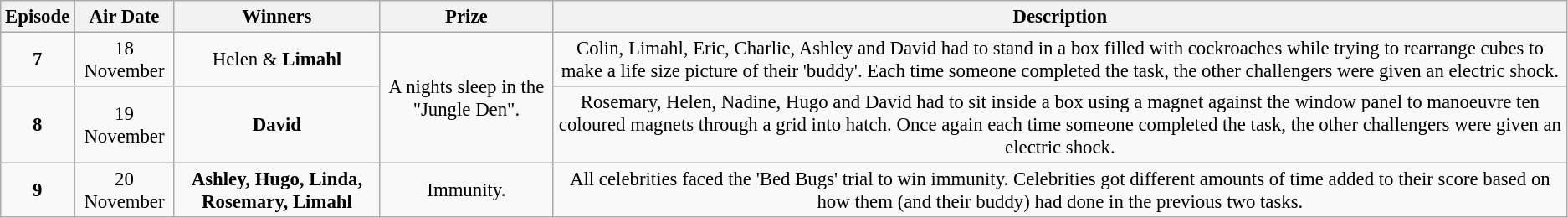<table class="wikitable" style="text-align:center; font-size:95%">
<tr>
<th>Episode</th>
<th>Air Date</th>
<th>Winners</th>
<th>Prize</th>
<th>Description</th>
</tr>
<tr>
<td><strong>7</strong></td>
<td>18 November</td>
<td>Helen & <strong>Limahl</strong></td>
<td rowspan=2>A nights sleep in the "Jungle Den".</td>
<td>Colin, Limahl, Eric, Charlie, Ashley and David had to stand in a box filled with cockroaches while trying to rearrange cubes to make a life size picture of their 'buddy'. Each time someone completed the task, the other challengers were given an electric shock.</td>
</tr>
<tr>
<td><strong>8</strong></td>
<td>19 November</td>
<td><strong>David</strong></td>
<td>Rosemary, Helen, Nadine, Hugo and David had to sit inside a box using a magnet against the window panel to manoeuvre ten coloured magnets through a grid into hatch. Once again each time someone completed the task, the other challengers were given an electric shock.</td>
</tr>
<tr>
<td><strong>9</strong></td>
<td>20 November</td>
<td><strong>Ashley, Hugo, Linda, Rosemary, Limahl</strong></td>
<td>Immunity.</td>
<td>All celebrities faced the 'Bed Bugs' trial to win immunity. Celebrities got different amounts of time added to their score based on how them (and their buddy) had done in the previous two tasks.</td>
</tr>
</table>
